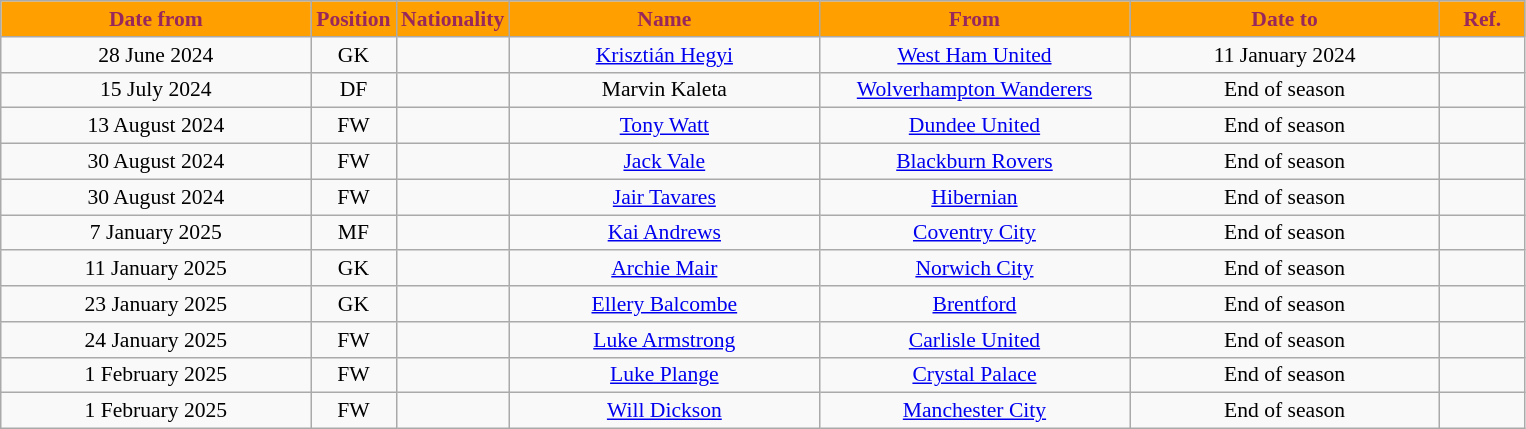<table class="wikitable"  style="text-align:center; font-size:90%; ">
<tr>
<th style="background:#ffa000; color:#98285c; width:200px;">Date from</th>
<th style="background:#ffa000; color:#98285c; width:50px;">Position</th>
<th style="background:#ffa000; color:#98285c; width:50px;">Nationality</th>
<th style="background:#ffa000; color:#98285c; width:200px;">Name</th>
<th style="background:#ffa000; color:#98285c; width:200px;">From</th>
<th style="background:#ffa000; color:#98285c; width:200px;">Date to</th>
<th style="background:#ffa000; color:#98285c; width:50px;">Ref.</th>
</tr>
<tr>
<td>28 June 2024</td>
<td>GK</td>
<td></td>
<td><a href='#'>Krisztián Hegyi</a></td>
<td><a href='#'>West Ham United</a></td>
<td>11 January 2024</td>
<td></td>
</tr>
<tr>
<td>15 July 2024</td>
<td>DF</td>
<td></td>
<td>Marvin Kaleta</td>
<td><a href='#'>Wolverhampton Wanderers</a></td>
<td>End of season</td>
<td></td>
</tr>
<tr>
<td>13 August 2024</td>
<td>FW</td>
<td></td>
<td><a href='#'>Tony Watt</a></td>
<td><a href='#'>Dundee United</a></td>
<td>End of season</td>
<td></td>
</tr>
<tr>
<td>30 August 2024</td>
<td>FW</td>
<td></td>
<td><a href='#'>Jack Vale</a></td>
<td><a href='#'>Blackburn Rovers</a></td>
<td>End of season</td>
<td></td>
</tr>
<tr>
<td>30 August 2024</td>
<td>FW</td>
<td></td>
<td><a href='#'>Jair Tavares</a></td>
<td><a href='#'>Hibernian</a></td>
<td>End of season</td>
<td></td>
</tr>
<tr>
<td>7 January 2025</td>
<td>MF</td>
<td></td>
<td><a href='#'>Kai Andrews</a></td>
<td><a href='#'>Coventry City</a></td>
<td>End of season</td>
<td></td>
</tr>
<tr>
<td>11 January 2025</td>
<td>GK</td>
<td></td>
<td><a href='#'>Archie Mair</a></td>
<td><a href='#'>Norwich City</a></td>
<td>End of season</td>
<td></td>
</tr>
<tr>
<td>23 January 2025</td>
<td>GK</td>
<td></td>
<td><a href='#'>Ellery Balcombe</a></td>
<td><a href='#'>Brentford</a></td>
<td>End of season</td>
<td></td>
</tr>
<tr>
<td>24 January 2025</td>
<td>FW</td>
<td></td>
<td><a href='#'>Luke Armstrong</a></td>
<td><a href='#'>Carlisle United</a></td>
<td>End of season</td>
<td></td>
</tr>
<tr>
<td>1 February 2025</td>
<td>FW</td>
<td></td>
<td><a href='#'>Luke Plange</a></td>
<td><a href='#'>Crystal Palace</a></td>
<td>End of season</td>
<td></td>
</tr>
<tr>
<td>1 February 2025</td>
<td>FW</td>
<td></td>
<td><a href='#'>Will Dickson</a></td>
<td><a href='#'>Manchester City</a></td>
<td>End of season</td>
<td></td>
</tr>
</table>
